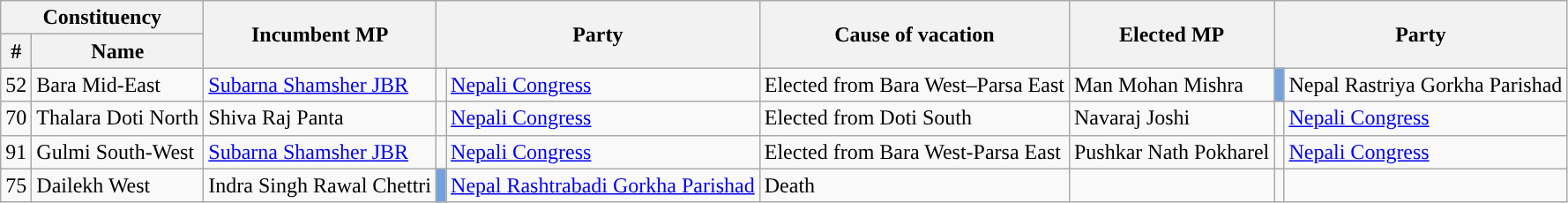<table class="wikitable">
<tr>
<th colspan="2">Constituency</th>
<th rowspan="2">Incumbent MP</th>
<th colspan="2" rowspan="2">Party</th>
<th rowspan="2">Cause of vacation</th>
<th rowspan="2">Elected MP</th>
<th colspan="2" rowspan="2">Party</th>
</tr>
<tr>
<th>#</th>
<th>Name</th>
</tr>
<tr>
<td>52</td>
<td>Bara Mid-East</td>
<td><a href='#'>Subarna Shamsher JBR</a></td>
<td></td>
<td><a href='#'>Nepali Congress</a></td>
<td>Elected from Bara West–Parsa East</td>
<td>Man Mohan Mishra</td>
<td bgcolor="#73a3de"></td>
<td>Nepal Rastriya Gorkha Parishad</td>
</tr>
<tr>
<td>70</td>
<td>Thalara Doti North</td>
<td>Shiva Raj Panta</td>
<td></td>
<td><a href='#'>Nepali Congress</a></td>
<td>Elected from Doti South</td>
<td>Navaraj Joshi</td>
<td></td>
<td><a href='#'>Nepali Congress</a></td>
</tr>
<tr>
<td>91</td>
<td>Gulmi South-West</td>
<td><a href='#'>Subarna Shamsher JBR</a></td>
<td></td>
<td><a href='#'>Nepali Congress</a></td>
<td>Elected from Bara West-Parsa East</td>
<td>Pushkar Nath Pokharel</td>
<td></td>
<td><a href='#'>Nepali Congress</a></td>
</tr>
<tr>
<td>75</td>
<td>Dailekh West</td>
<td>Indra Singh Rawal Chettri</td>
<td bgcolor="#73a3de"></td>
<td><a href='#'>Nepal Rashtrabadi Gorkha Parishad</a></td>
<td>Death</td>
<td></td>
<td></td>
<td></td>
</tr>
</table>
